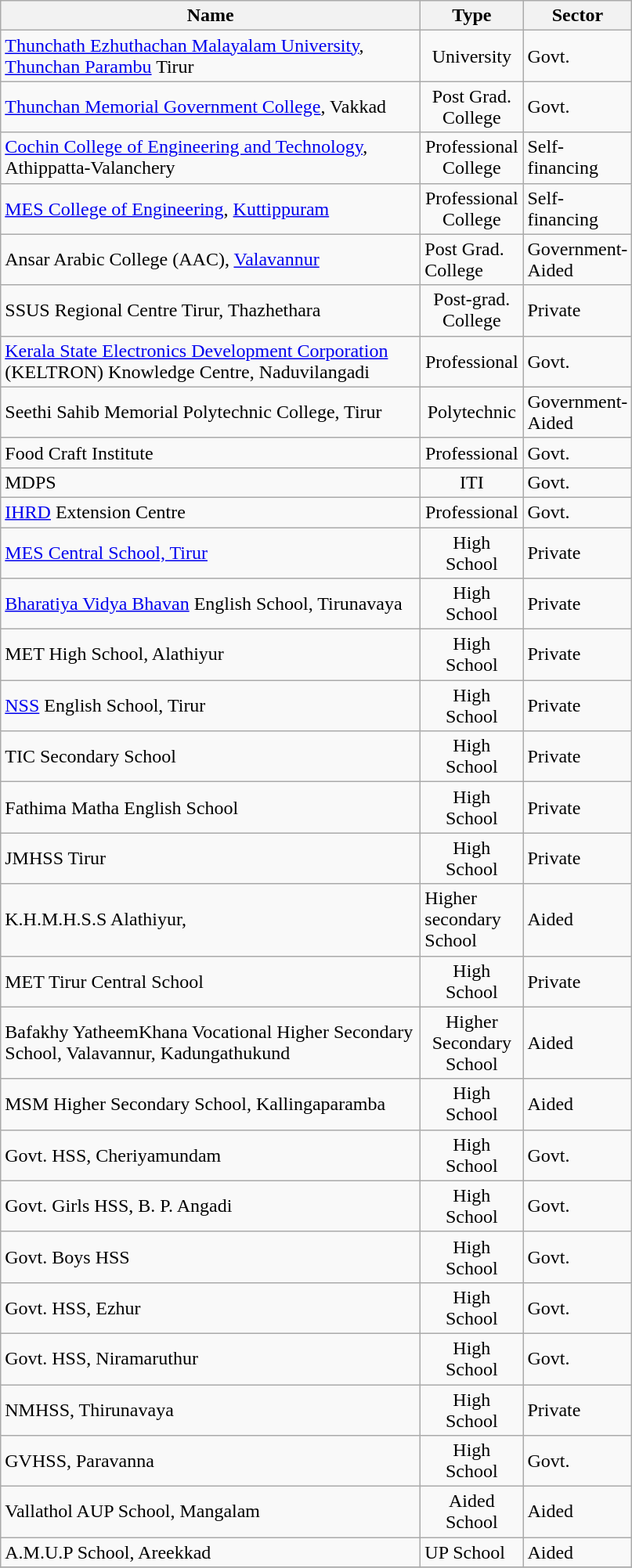<table class="wikitable">
<tr>
<th style="width:350px;">Name</th>
<th style="width:80px;">Type</th>
<th style="width:80px;">Sector</th>
</tr>
<tr>
<td><a href='#'>Thunchath Ezhuthachan Malayalam University</a>, <a href='#'>Thunchan Parambu</a> Tirur</td>
<td style="text-align: center;">University</td>
<td>Govt.</td>
</tr>
<tr>
<td><a href='#'>Thunchan Memorial Government College</a>, Vakkad</td>
<td style="text-align: center;">Post Grad. College</td>
<td>Govt.</td>
</tr>
<tr>
<td><a href='#'>Cochin College of Engineering and Technology</a>, Athippatta-Valanchery</td>
<td style="text-align: center;">Professional College</td>
<td>Self-financing</td>
</tr>
<tr>
<td><a href='#'>MES College of Engineering</a>, <a href='#'>Kuttippuram</a></td>
<td style="text-align: center;">Professional College</td>
<td>Self-financing</td>
</tr>
<tr>
<td>Ansar Arabic College (AAC), <a href='#'>Valavannur</a></td>
<td>Post Grad. College</td>
<td>Government-Aided</td>
</tr>
<tr>
<td>SSUS Regional Centre Tirur, Thazhethara</td>
<td style="text-align: center;">Post-grad. College</td>
<td>Private</td>
</tr>
<tr>
<td><a href='#'>Kerala State Electronics Development Corporation</a> (KELTRON) Knowledge Centre, Naduvilangadi</td>
<td style="text-align: center;">Professional</td>
<td>Govt.</td>
</tr>
<tr>
<td>Seethi Sahib Memorial Polytechnic College, Tirur</td>
<td style="text-align: center;">Polytechnic</td>
<td>Government-Aided</td>
</tr>
<tr>
<td>Food Craft Institute</td>
<td style="text-align: center;">Professional</td>
<td>Govt.</td>
</tr>
<tr>
<td>MDPS</td>
<td style="text-align: center;">ITI</td>
<td>Govt.</td>
</tr>
<tr>
<td><a href='#'>IHRD</a> Extension Centre</td>
<td style="text-align: center;">Professional</td>
<td>Govt.</td>
</tr>
<tr>
<td><a href='#'>MES Central School, Tirur</a></td>
<td style="text-align: center;">High School</td>
<td>Private</td>
</tr>
<tr AMS>
<td><a href='#'>Bharatiya Vidya Bhavan</a> English School, Tirunavaya</td>
<td style="text-align: center;">High School</td>
<td>Private</td>
</tr>
<tr>
<td>MET High School, Alathiyur</td>
<td style="text-align: center;">High School</td>
<td>Private</td>
</tr>
<tr>
<td><a href='#'>NSS</a> English School, Tirur</td>
<td style="text-align: center;">High School</td>
<td>Private</td>
</tr>
<tr>
<td>TIC Secondary School</td>
<td style="text-align: center;">High School</td>
<td>Private</td>
</tr>
<tr>
<td>Fathima Matha English School</td>
<td style="text-align: center;">High School</td>
<td>Private</td>
</tr>
<tr>
<td>JMHSS Tirur</td>
<td style="text-align: center;">High School</td>
<td>Private</td>
</tr>
<tr>
<td>K.H.M.H.S.S Alathiyur,</td>
<td>Higher secondary School</td>
<td>Aided</td>
</tr>
<tr AMS Higher secondary school Pazamkulangara, Tirur>
<td>MET Tirur Central School</td>
<td style="text-align: center;">High School</td>
<td>Private</td>
</tr>
<tr>
<td>Bafakhy YatheemKhana Vocational Higher Secondary School, Valavannur, Kadungathukund</td>
<td style="text-align: center;">Higher Secondary School</td>
<td>Aided</td>
</tr>
<tr>
<td>MSM Higher Secondary School, Kallingaparamba</td>
<td style="text-align: center;">High School</td>
<td>Aided</td>
</tr>
<tr>
<td>Govt. HSS, Cheriyamundam</td>
<td style="text-align: center;">High School</td>
<td>Govt.</td>
</tr>
<tr>
<td>Govt. Girls HSS, B. P. Angadi</td>
<td style="text-align: center;">High School</td>
<td>Govt.</td>
</tr>
<tr>
<td>Govt. Boys HSS</td>
<td style="text-align: center;">High School</td>
<td>Govt.</td>
</tr>
<tr>
<td>Govt. HSS, Ezhur</td>
<td style="text-align: center;">High School</td>
<td>Govt.</td>
</tr>
<tr>
<td>Govt. HSS, Niramaruthur</td>
<td style="text-align: center;">High School</td>
<td>Govt.</td>
</tr>
<tr>
<td>NMHSS, Thirunavaya</td>
<td style="text-align: center;">High School</td>
<td>Private</td>
</tr>
<tr>
<td>GVHSS, Paravanna</td>
<td style="text-align: center;">High School</td>
<td>Govt.</td>
</tr>
<tr>
<td>Vallathol AUP School, Mangalam</td>
<td style="text-align: center;">Aided School</td>
<td>Aided</td>
</tr>
<tr>
<td>A.M.U.P School, Areekkad</td>
<td>UP School</td>
<td>Aided</td>
</tr>
<tr>
</tr>
</table>
